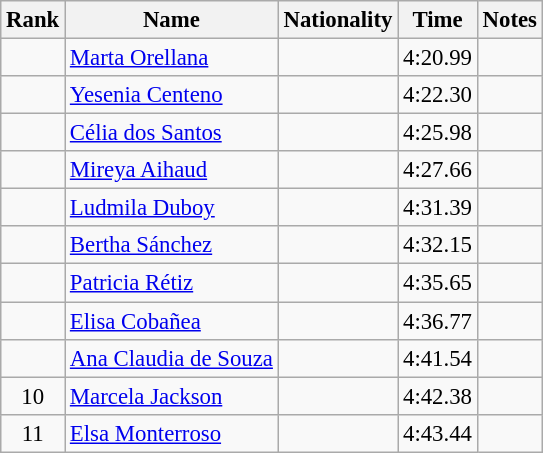<table class="wikitable sortable" style="text-align:center;font-size:95%">
<tr>
<th>Rank</th>
<th>Name</th>
<th>Nationality</th>
<th>Time</th>
<th>Notes</th>
</tr>
<tr>
<td></td>
<td align=left><a href='#'>Marta Orellana</a></td>
<td align=left></td>
<td>4:20.99</td>
<td></td>
</tr>
<tr>
<td></td>
<td align=left><a href='#'>Yesenia Centeno</a></td>
<td align=left></td>
<td>4:22.30</td>
<td></td>
</tr>
<tr>
<td></td>
<td align=left><a href='#'>Célia dos Santos</a></td>
<td align=left></td>
<td>4:25.98</td>
<td></td>
</tr>
<tr>
<td></td>
<td align=left><a href='#'>Mireya Aihaud</a></td>
<td align=left></td>
<td>4:27.66</td>
<td></td>
</tr>
<tr>
<td></td>
<td align=left><a href='#'>Ludmila Duboy</a></td>
<td align=left></td>
<td>4:31.39</td>
<td></td>
</tr>
<tr>
<td></td>
<td align=left><a href='#'>Bertha Sánchez</a></td>
<td align=left></td>
<td>4:32.15</td>
<td></td>
</tr>
<tr>
<td></td>
<td align=left><a href='#'>Patricia Rétiz</a></td>
<td align=left></td>
<td>4:35.65</td>
<td></td>
</tr>
<tr>
<td></td>
<td align=left><a href='#'>Elisa Cobañea</a></td>
<td align=left></td>
<td>4:36.77</td>
<td></td>
</tr>
<tr>
<td></td>
<td align=left><a href='#'>Ana Claudia de Souza</a></td>
<td align=left></td>
<td>4:41.54</td>
<td></td>
</tr>
<tr>
<td>10</td>
<td align=left><a href='#'>Marcela Jackson</a></td>
<td align=left></td>
<td>4:42.38</td>
<td></td>
</tr>
<tr>
<td>11</td>
<td align=left><a href='#'>Elsa Monterroso</a></td>
<td align=left></td>
<td>4:43.44</td>
<td></td>
</tr>
</table>
